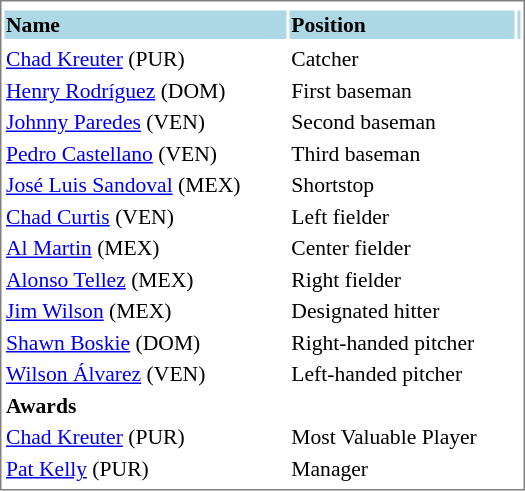<table cellpadding="1" width="350px" style="font-size: 90%; border: 1px solid gray;">
<tr align="center" style="font-size: larger;">
<td colspan=6></td>
</tr>
<tr style="background:lightblue;">
<td><strong>Name</strong></td>
<td><strong>Position</strong></td>
<td></td>
</tr>
<tr align="center" style="vertical-align: middle;" style="background:lightblue;">
</tr>
<tr>
<td><a href='#'>Chad Kreuter</a> (PUR)</td>
<td>Catcher</td>
</tr>
<tr>
<td><a href='#'>Henry Rodríguez</a> (DOM)</td>
<td>First baseman</td>
</tr>
<tr>
<td><a href='#'>Johnny Paredes</a> (VEN)</td>
<td>Second baseman</td>
</tr>
<tr>
<td><a href='#'>Pedro Castellano</a> (VEN)</td>
<td>Third baseman</td>
</tr>
<tr>
<td><a href='#'>José Luis Sandoval</a> (MEX)</td>
<td>Shortstop</td>
</tr>
<tr>
<td><a href='#'>Chad Curtis</a> (VEN)</td>
<td>Left fielder</td>
</tr>
<tr>
<td><a href='#'>Al Martin</a> (MEX)</td>
<td>Center fielder</td>
</tr>
<tr>
<td><a href='#'>Alonso Tellez</a> (MEX)</td>
<td>Right fielder</td>
</tr>
<tr>
<td><a href='#'>Jim Wilson</a> (MEX)</td>
<td>Designated hitter</td>
</tr>
<tr>
<td><a href='#'>Shawn Boskie</a> (DOM)</td>
<td>Right-handed pitcher</td>
</tr>
<tr>
<td><a href='#'>Wilson Álvarez</a> (VEN)</td>
<td>Left-handed pitcher</td>
</tr>
<tr>
<td><strong>Awards</strong></td>
</tr>
<tr>
<td><a href='#'>Chad Kreuter</a> (PUR)</td>
<td>Most Valuable Player</td>
</tr>
<tr>
<td><a href='#'>Pat Kelly</a> (PUR)</td>
<td>Manager</td>
</tr>
<tr>
</tr>
</table>
